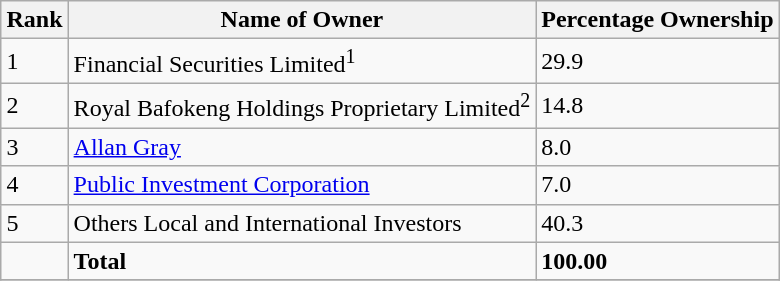<table class="wikitable sortable" style="margin-left:auto;margin-right:auto">
<tr>
<th style="width:2em;">Rank</th>
<th>Name of Owner</th>
<th>Percentage Ownership</th>
</tr>
<tr>
<td>1</td>
<td>Financial Securities Limited<sup>1</sup></td>
<td>29.9</td>
</tr>
<tr>
<td>2</td>
<td>Royal Bafokeng Holdings Proprietary Limited<sup>2</sup></td>
<td>14.8</td>
</tr>
<tr>
<td>3</td>
<td><a href='#'>Allan Gray</a></td>
<td>8.0</td>
</tr>
<tr>
<td>4</td>
<td><a href='#'>Public Investment Corporation</a></td>
<td>7.0</td>
</tr>
<tr>
<td>5</td>
<td>Others Local and International Investors</td>
<td>40.3</td>
</tr>
<tr>
<td></td>
<td><strong>Total</strong></td>
<td><strong>100.00</strong></td>
</tr>
<tr>
</tr>
</table>
